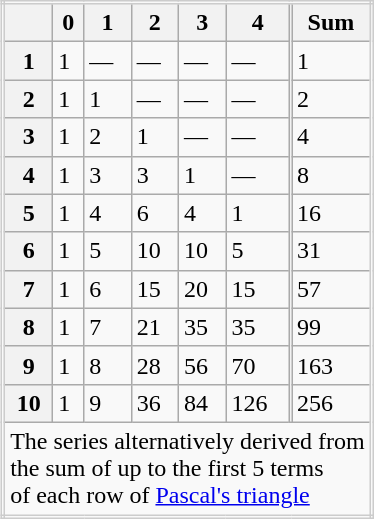<table class="wikitable defaultright col1center" style="float:right; margin-left:1ex; border:#cccccc double;">
<tr>
<th></th>
<th>0</th>
<th>1</th>
<th>2</th>
<th>3</th>
<th>4</th>
<th rowspan="11" style="padding:0;"></th>
<th>Sum</th>
</tr>
<tr>
<th>1</th>
<td>1</td>
<td>—</td>
<td>—</td>
<td>—</td>
<td>—</td>
<td>1</td>
</tr>
<tr>
<th>2</th>
<td>1</td>
<td>1</td>
<td>—</td>
<td>—</td>
<td>—</td>
<td>2</td>
</tr>
<tr>
<th>3</th>
<td>1</td>
<td>2</td>
<td>1</td>
<td>—</td>
<td>—</td>
<td>4</td>
</tr>
<tr>
<th>4</th>
<td>1</td>
<td>3</td>
<td>3</td>
<td>1</td>
<td>—</td>
<td>8</td>
</tr>
<tr>
<th>5</th>
<td>1</td>
<td>4</td>
<td>6</td>
<td>4</td>
<td>1</td>
<td>16</td>
</tr>
<tr>
<th>6</th>
<td>1</td>
<td>5</td>
<td>10</td>
<td>10</td>
<td>5</td>
<td>31</td>
</tr>
<tr>
<th>7</th>
<td>1</td>
<td>6</td>
<td>15</td>
<td>20</td>
<td>15</td>
<td>57</td>
</tr>
<tr>
<th>8</th>
<td>1</td>
<td>7</td>
<td>21</td>
<td>35</td>
<td>35</td>
<td>99</td>
</tr>
<tr>
<th>9</th>
<td>1</td>
<td>8</td>
<td>28</td>
<td>56</td>
<td>70</td>
<td>163</td>
</tr>
<tr>
<th>10</th>
<td>1</td>
<td>9</td>
<td>36</td>
<td>84</td>
<td>126</td>
<td>256</td>
</tr>
<tr>
<td colspan="8">The series alternatively derived from<br>the sum of up to the first 5 terms<br>of each row of <a href='#'>Pascal's triangle</a></td>
</tr>
</table>
